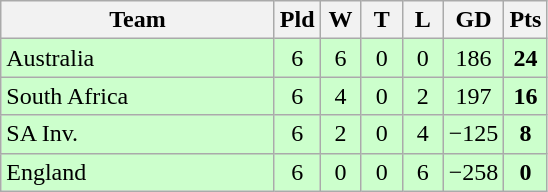<table class="wikitable" style="text-align:center;">
<tr>
<th width=175>Team</th>
<th style="width:20px;" abbr="Played">Pld</th>
<th style="width:20px;" abbr="Won">W</th>
<th style="width:20px;" abbr="Tied">T</th>
<th style="width:20px;" abbr="Lost">L</th>
<th style="width:30px;" abbr="Diff">GD</th>
<th style="width:20px;" abbr="Points">Pts</th>
</tr>
<tr style="background:#cfc;">
<td style="text-align:left;"> Australia</td>
<td>6</td>
<td>6</td>
<td>0</td>
<td>0</td>
<td>186</td>
<td><strong>24</strong></td>
</tr>
<tr style="background:#cfc;">
<td style="text-align:left;"> South Africa</td>
<td>6</td>
<td>4</td>
<td>0</td>
<td>2</td>
<td>197</td>
<td><strong>16</strong></td>
</tr>
<tr style="background:#cfc;">
<td style="text-align:left;"> SA Inv.</td>
<td>6</td>
<td>2</td>
<td>0</td>
<td>4</td>
<td>−125</td>
<td><strong>8</strong></td>
</tr>
<tr style="background:#cfc;">
<td style="text-align:left;"> England</td>
<td>6</td>
<td>0</td>
<td>0</td>
<td>6</td>
<td>−258</td>
<td><strong>0</strong></td>
</tr>
</table>
